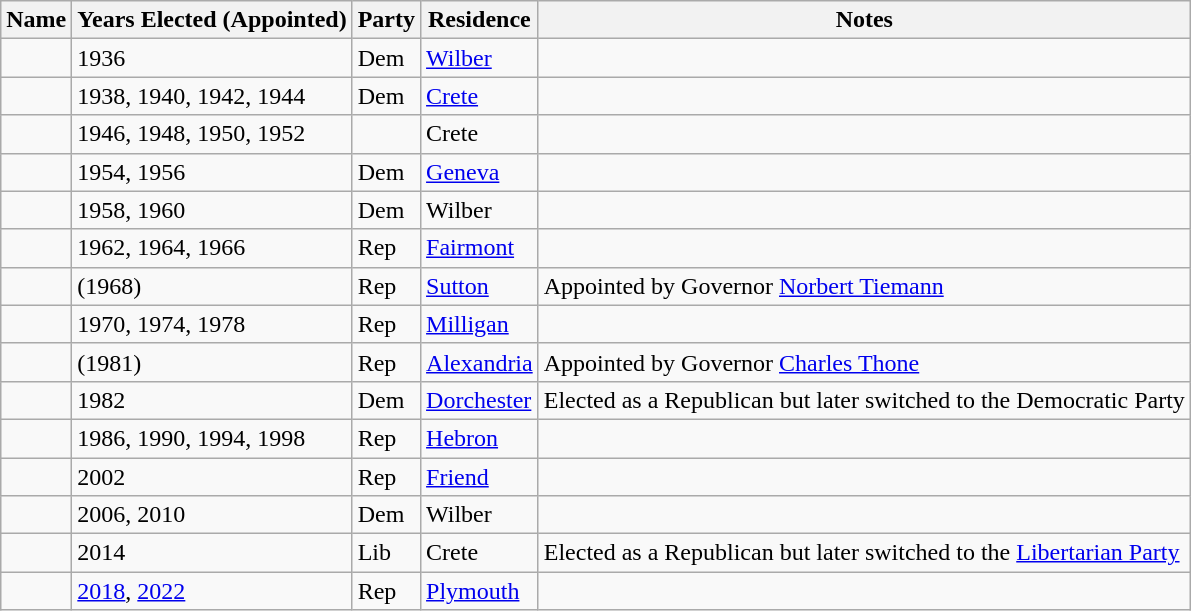<table class="wikitable sortable">
<tr>
<th>Name</th>
<th>Years Elected (Appointed)</th>
<th>Party</th>
<th>Residence</th>
<th>Notes</th>
</tr>
<tr>
<td></td>
<td>1936</td>
<td>Dem</td>
<td><a href='#'>Wilber</a></td>
<td></td>
</tr>
<tr>
<td></td>
<td>1938, 1940, 1942, 1944</td>
<td>Dem</td>
<td><a href='#'>Crete</a></td>
<td></td>
</tr>
<tr>
<td></td>
<td>1946, 1948, 1950, 1952</td>
<td></td>
<td>Crete</td>
<td></td>
</tr>
<tr>
<td></td>
<td>1954, 1956</td>
<td>Dem</td>
<td><a href='#'>Geneva</a></td>
<td></td>
</tr>
<tr>
<td></td>
<td>1958, 1960</td>
<td>Dem</td>
<td>Wilber</td>
<td></td>
</tr>
<tr>
<td></td>
<td>1962, 1964, 1966</td>
<td>Rep</td>
<td><a href='#'>Fairmont</a></td>
<td></td>
</tr>
<tr>
<td></td>
<td>(1968)</td>
<td>Rep</td>
<td><a href='#'>Sutton</a></td>
<td>Appointed by Governor <a href='#'>Norbert Tiemann</a></td>
</tr>
<tr>
<td></td>
<td>1970, 1974, 1978</td>
<td>Rep</td>
<td><a href='#'>Milligan</a></td>
<td></td>
</tr>
<tr>
<td></td>
<td>(1981)</td>
<td>Rep</td>
<td><a href='#'>Alexandria</a></td>
<td>Appointed by Governor <a href='#'>Charles Thone</a></td>
</tr>
<tr>
<td></td>
<td>1982</td>
<td>Dem</td>
<td><a href='#'>Dorchester</a></td>
<td>Elected as a Republican but later switched to the Democratic Party</td>
</tr>
<tr>
<td></td>
<td>1986, 1990, 1994, 1998</td>
<td>Rep</td>
<td><a href='#'>Hebron</a></td>
<td></td>
</tr>
<tr>
<td></td>
<td>2002</td>
<td>Rep</td>
<td><a href='#'>Friend</a></td>
<td></td>
</tr>
<tr>
<td></td>
<td>2006, 2010</td>
<td>Dem</td>
<td>Wilber</td>
<td></td>
</tr>
<tr>
<td></td>
<td>2014</td>
<td>Lib</td>
<td>Crete</td>
<td>Elected as a Republican but later switched to the <a href='#'>Libertarian Party</a></td>
</tr>
<tr>
<td></td>
<td><a href='#'>2018</a>, <a href='#'>2022</a></td>
<td>Rep</td>
<td><a href='#'>Plymouth</a></td>
<td></td>
</tr>
</table>
